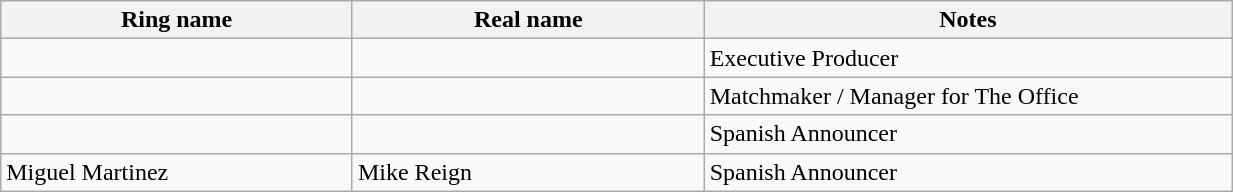<table class="wikitable sortable" style="width:65%;">
<tr>
<th width=20%>Ring name</th>
<th width=20%>Real name</th>
<th width=30%>Notes</th>
</tr>
<tr>
<td></td>
<td></td>
<td>Executive Producer</td>
</tr>
<tr>
<td></td>
<td></td>
<td>Matchmaker / Manager for The Office</td>
</tr>
<tr>
<td></td>
<td></td>
<td>Spanish Announcer</td>
</tr>
<tr>
<td>Miguel Martinez</td>
<td>Mike Reign</td>
<td>Spanish Announcer</td>
</tr>
</table>
